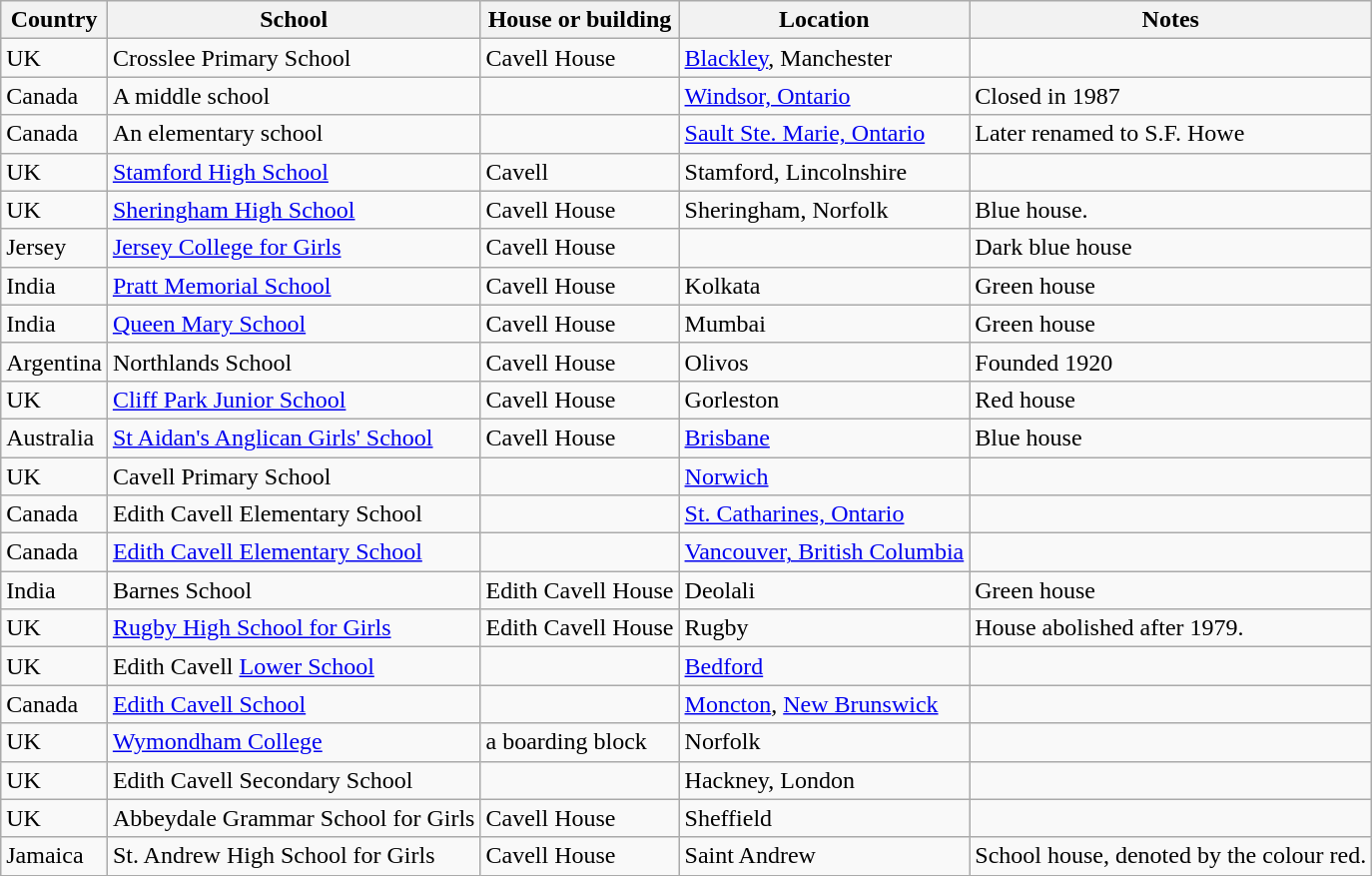<table class="wikitable sortable">
<tr>
<th>Country</th>
<th>School</th>
<th>House or building</th>
<th>Location</th>
<th>Notes</th>
</tr>
<tr>
<td>UK</td>
<td>Crosslee Primary School</td>
<td>Cavell House</td>
<td><a href='#'>Blackley</a>, Manchester</td>
<td></td>
</tr>
<tr>
<td>Canada</td>
<td>A middle school</td>
<td></td>
<td><a href='#'>Windsor, Ontario</a></td>
<td>Closed in 1987</td>
</tr>
<tr>
<td>Canada</td>
<td>An elementary school</td>
<td></td>
<td><a href='#'>Sault Ste. Marie, Ontario</a></td>
<td>Later renamed to S.F. Howe</td>
</tr>
<tr>
<td>UK</td>
<td><a href='#'>Stamford High School</a></td>
<td>Cavell</td>
<td>Stamford, Lincolnshire</td>
</tr>
<tr>
<td>UK</td>
<td><a href='#'>Sheringham High School</a></td>
<td>Cavell House</td>
<td>Sheringham, Norfolk</td>
<td>Blue house.</td>
</tr>
<tr>
<td>Jersey</td>
<td><a href='#'>Jersey College for Girls</a></td>
<td>Cavell House</td>
<td></td>
<td>Dark blue house</td>
</tr>
<tr>
<td>India</td>
<td><a href='#'>Pratt Memorial School</a></td>
<td>Cavell House</td>
<td>Kolkata</td>
<td>Green house</td>
</tr>
<tr>
<td>India</td>
<td><a href='#'>Queen Mary School</a></td>
<td>Cavell House</td>
<td>Mumbai</td>
<td>Green house</td>
</tr>
<tr>
<td>Argentina</td>
<td>Northlands School</td>
<td>Cavell House</td>
<td>Olivos</td>
<td>Founded 1920</td>
</tr>
<tr>
<td>UK</td>
<td><a href='#'>Cliff Park Junior School</a></td>
<td>Cavell House</td>
<td>Gorleston</td>
<td>Red house</td>
</tr>
<tr>
<td>Australia</td>
<td><a href='#'>St Aidan's Anglican Girls' School</a></td>
<td>Cavell House</td>
<td><a href='#'>Brisbane</a></td>
<td>Blue house</td>
</tr>
<tr>
<td>UK</td>
<td>Cavell Primary School</td>
<td></td>
<td><a href='#'>Norwich</a></td>
<td></td>
</tr>
<tr>
<td>Canada</td>
<td>Edith Cavell Elementary School</td>
<td></td>
<td><a href='#'>St. Catharines, Ontario</a></td>
<td></td>
</tr>
<tr>
<td>Canada</td>
<td><a href='#'>Edith Cavell Elementary School</a></td>
<td></td>
<td><a href='#'>Vancouver, British Columbia</a></td>
<td></td>
</tr>
<tr>
<td>India</td>
<td>Barnes School</td>
<td>Edith Cavell House</td>
<td>Deolali</td>
<td>Green house</td>
</tr>
<tr>
<td>UK</td>
<td><a href='#'>Rugby High School for Girls</a></td>
<td>Edith Cavell House</td>
<td>Rugby</td>
<td>House abolished after 1979.</td>
</tr>
<tr>
<td>UK</td>
<td>Edith Cavell <a href='#'>Lower School</a></td>
<td></td>
<td><a href='#'>Bedford</a></td>
<td></td>
</tr>
<tr>
<td>Canada</td>
<td><a href='#'>Edith Cavell School</a></td>
<td></td>
<td><a href='#'>Moncton</a>, <a href='#'>New Brunswick</a></td>
<td></td>
</tr>
<tr>
<td>UK</td>
<td><a href='#'>Wymondham College</a></td>
<td>a boarding block</td>
<td>Norfolk</td>
</tr>
<tr>
<td>UK</td>
<td>Edith Cavell Secondary School</td>
<td></td>
<td>Hackney, London</td>
<td></td>
</tr>
<tr>
<td>UK</td>
<td>Abbeydale Grammar School for Girls</td>
<td>Cavell House</td>
<td>Sheffield</td>
<td></td>
</tr>
<tr>
<td>Jamaica</td>
<td>St. Andrew High School for Girls</td>
<td>Cavell House</td>
<td>Saint Andrew</td>
<td>School house, denoted by the colour red.</td>
</tr>
</table>
